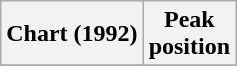<table class="wikitable plainrowheaders" style="text-align:center">
<tr>
<th scope="col">Chart (1992)</th>
<th scope="col">Peak<br>position</th>
</tr>
<tr>
</tr>
</table>
